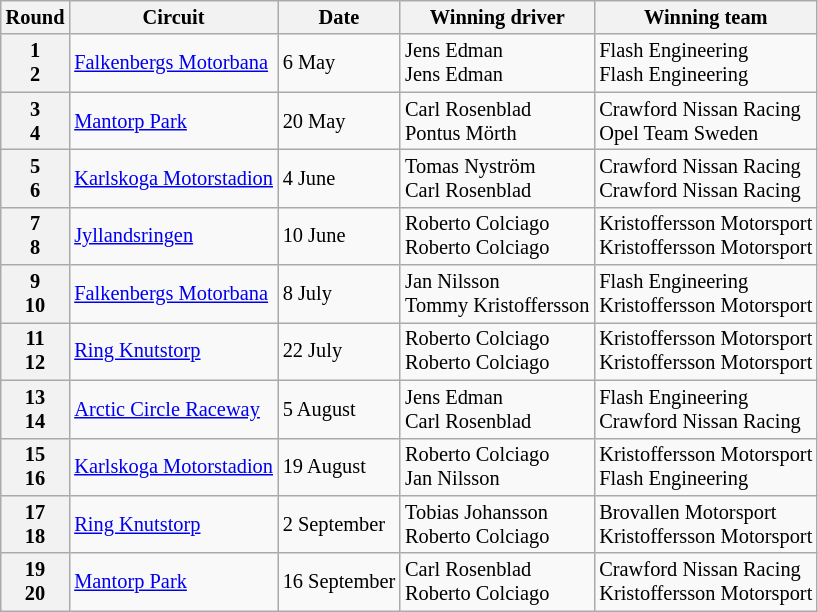<table class="wikitable" style="font-size: 85%">
<tr>
<th>Round</th>
<th>Circuit</th>
<th>Date</th>
<th>Winning driver</th>
<th>Winning team</th>
</tr>
<tr>
<th>1<br>2</th>
<td> <a href='#'>Falkenbergs Motorbana</a></td>
<td>6 May</td>
<td>Jens Edman<br>Jens Edman</td>
<td>Flash Engineering<br>Flash Engineering</td>
</tr>
<tr>
<th>3<br>4</th>
<td> <a href='#'>Mantorp Park</a></td>
<td>20 May</td>
<td>Carl Rosenblad<br>Pontus Mörth</td>
<td>Crawford Nissan Racing<br>Opel Team Sweden</td>
</tr>
<tr>
<th>5<br>6</th>
<td> <a href='#'>Karlskoga Motorstadion</a></td>
<td>4 June</td>
<td>Tomas Nyström<br>Carl Rosenblad</td>
<td>Crawford Nissan Racing<br>Crawford Nissan Racing</td>
</tr>
<tr>
<th>7<br>8</th>
<td> <a href='#'>Jyllandsringen</a></td>
<td>10 June</td>
<td>Roberto Colciago<br>Roberto Colciago</td>
<td>Kristoffersson Motorsport<br>Kristoffersson Motorsport</td>
</tr>
<tr>
<th>9<br>10</th>
<td> <a href='#'>Falkenbergs Motorbana</a></td>
<td>8 July</td>
<td>Jan Nilsson<br>Tommy Kristoffersson</td>
<td>Flash Engineering<br>Kristoffersson Motorsport</td>
</tr>
<tr>
<th>11<br>12</th>
<td> <a href='#'>Ring Knutstorp</a></td>
<td>22 July</td>
<td>Roberto Colciago<br>Roberto Colciago</td>
<td>Kristoffersson Motorsport<br>Kristoffersson Motorsport</td>
</tr>
<tr>
<th>13<br>14</th>
<td> <a href='#'>Arctic Circle Raceway</a></td>
<td>5 August</td>
<td>Jens Edman<br>Carl Rosenblad</td>
<td>Flash Engineering<br>Crawford Nissan Racing</td>
</tr>
<tr>
<th>15<br>16</th>
<td> <a href='#'>Karlskoga Motorstadion</a></td>
<td>19 August</td>
<td>Roberto Colciago<br>Jan Nilsson</td>
<td>Kristoffersson Motorsport<br>Flash Engineering</td>
</tr>
<tr>
<th>17<br>18</th>
<td> <a href='#'>Ring Knutstorp</a></td>
<td>2 September</td>
<td>Tobias Johansson<br>Roberto Colciago</td>
<td>Brovallen Motorsport<br>Kristoffersson Motorsport</td>
</tr>
<tr>
<th>19<br>20</th>
<td> <a href='#'>Mantorp Park</a></td>
<td>16 September</td>
<td>Carl Rosenblad<br>Roberto Colciago</td>
<td>Crawford Nissan Racing<br>Kristoffersson Motorsport</td>
</tr>
</table>
